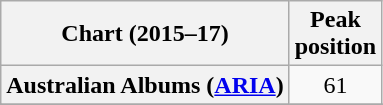<table class="wikitable sortable plainrowheaders" style="text-align:center">
<tr>
<th scope="col">Chart (2015–17)</th>
<th scope="col">Peak<br> position</th>
</tr>
<tr>
<th scope="row">Australian Albums (<a href='#'>ARIA</a>)</th>
<td>61</td>
</tr>
<tr>
</tr>
<tr>
</tr>
<tr>
</tr>
<tr>
</tr>
<tr>
</tr>
</table>
